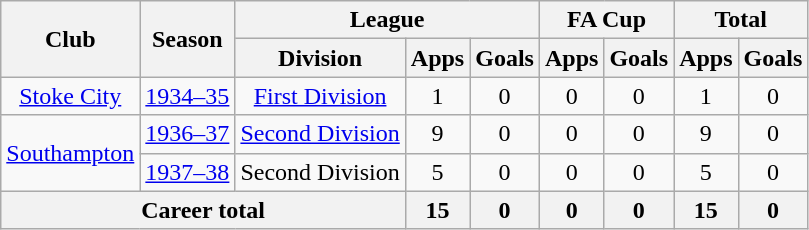<table class="wikitable" style="text-align: center;">
<tr>
<th rowspan="2">Club</th>
<th rowspan="2">Season</th>
<th colspan="3">League</th>
<th colspan="2">FA Cup</th>
<th colspan="2">Total</th>
</tr>
<tr>
<th>Division</th>
<th>Apps</th>
<th>Goals</th>
<th>Apps</th>
<th>Goals</th>
<th>Apps</th>
<th>Goals</th>
</tr>
<tr>
<td><a href='#'>Stoke City</a></td>
<td><a href='#'>1934–35</a></td>
<td><a href='#'>First Division</a></td>
<td>1</td>
<td>0</td>
<td>0</td>
<td>0</td>
<td>1</td>
<td>0</td>
</tr>
<tr>
<td rowspan=2><a href='#'>Southampton</a></td>
<td><a href='#'>1936–37</a></td>
<td><a href='#'>Second Division</a></td>
<td>9</td>
<td>0</td>
<td>0</td>
<td>0</td>
<td>9</td>
<td>0</td>
</tr>
<tr>
<td><a href='#'>1937–38</a></td>
<td>Second Division</td>
<td>5</td>
<td>0</td>
<td>0</td>
<td>0</td>
<td>5</td>
<td>0</td>
</tr>
<tr>
<th colspan="3">Career total</th>
<th>15</th>
<th>0</th>
<th>0</th>
<th>0</th>
<th>15</th>
<th>0</th>
</tr>
</table>
